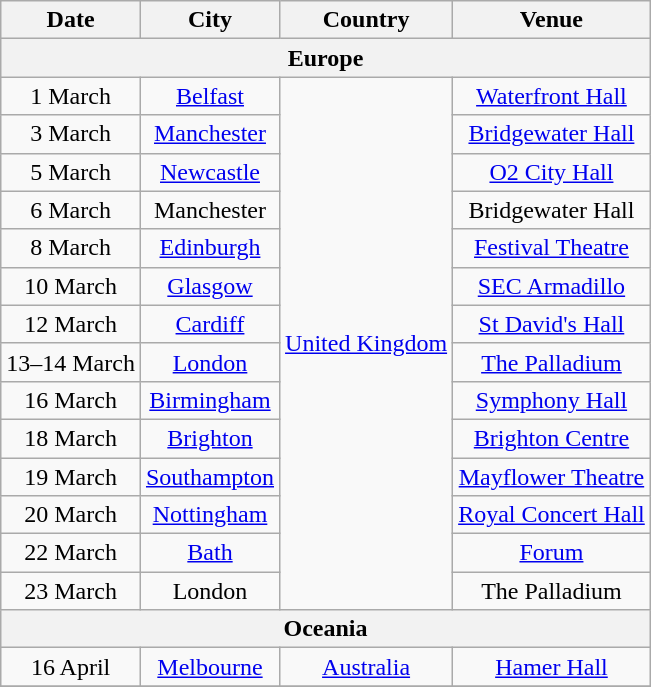<table class="wikitable plainrowheaders" style="text-align:center;">
<tr>
<th scope="col">Date</th>
<th scope="col">City</th>
<th scope="col">Country</th>
<th scope="col">Venue</th>
</tr>
<tr>
<th colspan="4">Europe</th>
</tr>
<tr>
<td>1 March</td>
<td><a href='#'>Belfast</a></td>
<td rowspan="14"><a href='#'>United Kingdom</a></td>
<td><a href='#'>Waterfront Hall</a></td>
</tr>
<tr>
<td>3 March</td>
<td><a href='#'>Manchester</a></td>
<td><a href='#'>Bridgewater Hall</a></td>
</tr>
<tr>
<td>5 March</td>
<td><a href='#'>Newcastle</a></td>
<td><a href='#'>O2 City Hall</a></td>
</tr>
<tr>
<td>6 March</td>
<td>Manchester</td>
<td>Bridgewater Hall</td>
</tr>
<tr>
<td>8 March</td>
<td><a href='#'>Edinburgh</a></td>
<td><a href='#'>Festival Theatre</a></td>
</tr>
<tr>
<td>10 March</td>
<td><a href='#'>Glasgow</a></td>
<td><a href='#'>SEC Armadillo</a></td>
</tr>
<tr>
<td>12 March</td>
<td><a href='#'>Cardiff</a></td>
<td><a href='#'>St David's Hall</a></td>
</tr>
<tr>
<td>13–14 March</td>
<td><a href='#'>London</a></td>
<td><a href='#'>The Palladium</a></td>
</tr>
<tr>
<td>16 March</td>
<td><a href='#'>Birmingham</a></td>
<td><a href='#'>Symphony Hall</a></td>
</tr>
<tr>
<td>18 March</td>
<td><a href='#'>Brighton</a></td>
<td><a href='#'>Brighton Centre</a></td>
</tr>
<tr>
<td>19 March</td>
<td><a href='#'>Southampton</a></td>
<td><a href='#'>Mayflower Theatre</a></td>
</tr>
<tr>
<td>20 March</td>
<td><a href='#'>Nottingham</a></td>
<td><a href='#'>Royal Concert Hall</a></td>
</tr>
<tr>
<td>22 March</td>
<td><a href='#'>Bath</a></td>
<td><a href='#'>Forum</a></td>
</tr>
<tr>
<td>23 March</td>
<td>London</td>
<td>The Palladium</td>
</tr>
<tr>
<th colspan="4">Oceania</th>
</tr>
<tr>
<td>16 April</td>
<td><a href='#'>Melbourne</a></td>
<td><a href='#'>Australia</a></td>
<td><a href='#'>Hamer Hall</a></td>
</tr>
<tr>
</tr>
</table>
